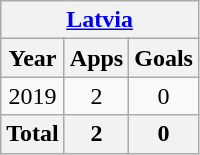<table class="wikitable" style="text-align:center">
<tr>
<th colspan=3><a href='#'>Latvia</a></th>
</tr>
<tr>
<th>Year</th>
<th>Apps</th>
<th>Goals</th>
</tr>
<tr>
<td>2019</td>
<td>2</td>
<td>0</td>
</tr>
<tr>
<th>Total</th>
<th>2</th>
<th>0</th>
</tr>
</table>
